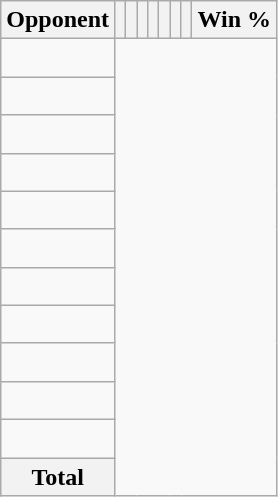<table class="wikitable sortable collapsible collapsed" style="text-align: center;">
<tr>
<th>Opponent</th>
<th></th>
<th></th>
<th></th>
<th></th>
<th></th>
<th></th>
<th></th>
<th>Win %</th>
</tr>
<tr>
<td align="left"><br></td>
</tr>
<tr>
<td align="left"><br></td>
</tr>
<tr>
<td align="left"><br></td>
</tr>
<tr>
<td align="left"><br></td>
</tr>
<tr>
<td align="left"><br></td>
</tr>
<tr>
<td align="left"><br></td>
</tr>
<tr>
<td align="left"><br></td>
</tr>
<tr>
<td align="left"><br></td>
</tr>
<tr>
<td align="left"><br></td>
</tr>
<tr>
<td align="left"><br></td>
</tr>
<tr>
<td align="left"><br></td>
</tr>
<tr class="sortbottom">
<th>Total<br></th>
</tr>
</table>
